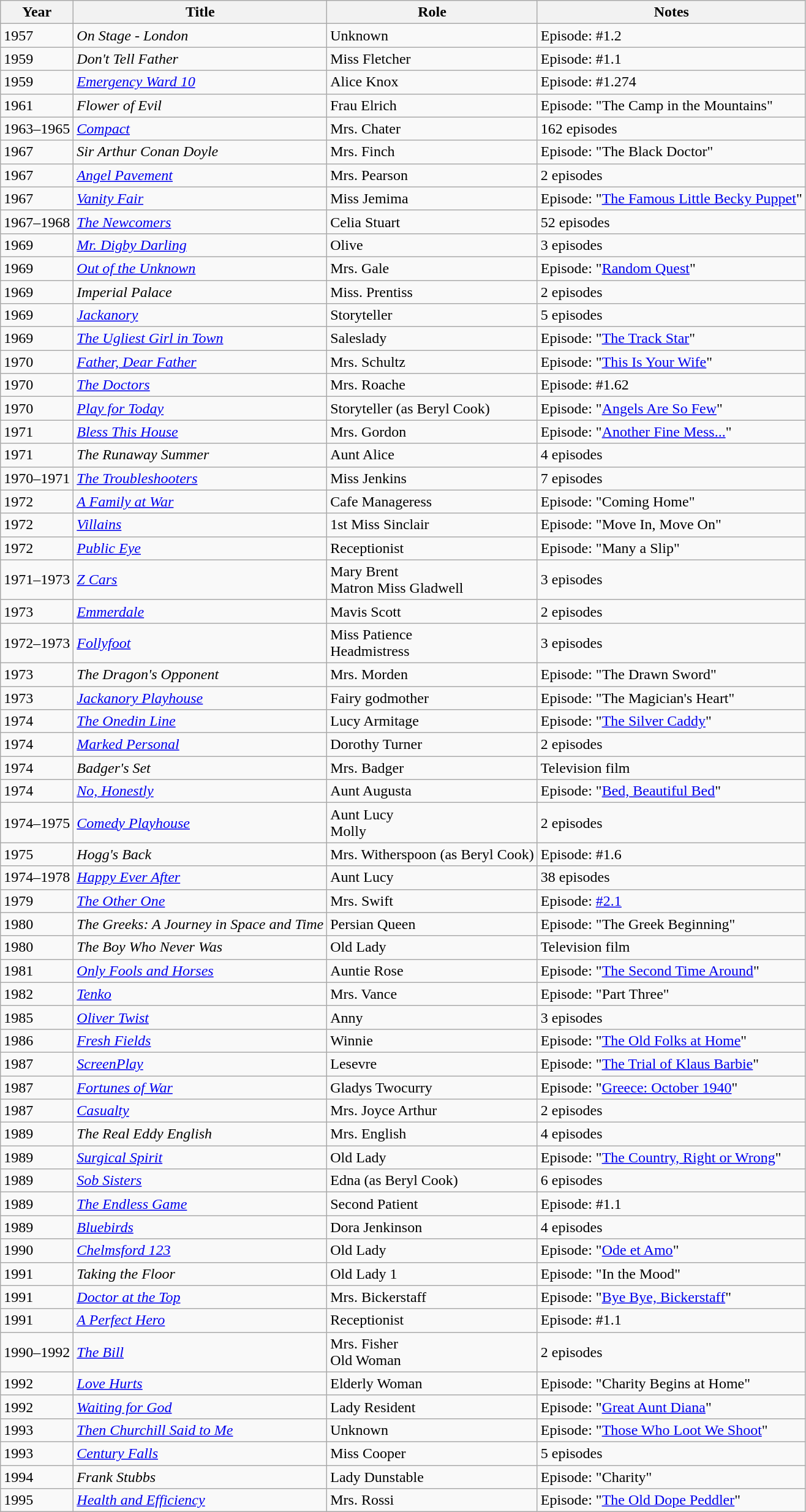<table class="wikitable sortable">
<tr>
<th>Year</th>
<th>Title</th>
<th>Role</th>
<th class="unsortable">Notes</th>
</tr>
<tr>
<td>1957</td>
<td><em>On Stage - London</em></td>
<td>Unknown</td>
<td>Episode: #1.2</td>
</tr>
<tr>
<td>1959</td>
<td><em>Don't Tell Father</em></td>
<td>Miss Fletcher</td>
<td>Episode: #1.1</td>
</tr>
<tr>
<td>1959</td>
<td><em><a href='#'>Emergency Ward 10</a></em></td>
<td>Alice Knox</td>
<td>Episode: #1.274</td>
</tr>
<tr>
<td>1961</td>
<td><em>Flower of Evil</em></td>
<td>Frau Elrich</td>
<td>Episode: "The Camp in the Mountains"</td>
</tr>
<tr>
<td>1963–1965</td>
<td><em><a href='#'>Compact</a></em></td>
<td>Mrs. Chater</td>
<td>162 episodes</td>
</tr>
<tr>
<td>1967</td>
<td><em>Sir Arthur Conan Doyle</em></td>
<td>Mrs. Finch</td>
<td>Episode: "The Black Doctor"</td>
</tr>
<tr>
<td>1967</td>
<td><em><a href='#'>Angel Pavement</a></em></td>
<td>Mrs. Pearson</td>
<td>2 episodes</td>
</tr>
<tr>
<td>1967</td>
<td><em><a href='#'>Vanity Fair</a></em></td>
<td>Miss Jemima</td>
<td>Episode: "<a href='#'>The Famous Little Becky Puppet</a>"</td>
</tr>
<tr>
<td>1967–1968</td>
<td><em><a href='#'>The Newcomers</a></em></td>
<td>Celia Stuart</td>
<td>52 episodes</td>
</tr>
<tr>
<td>1969</td>
<td><em><a href='#'>Mr. Digby Darling</a></em></td>
<td>Olive</td>
<td>3 episodes</td>
</tr>
<tr>
<td>1969</td>
<td><em><a href='#'>Out of the Unknown</a></em></td>
<td>Mrs. Gale</td>
<td>Episode: "<a href='#'>Random Quest</a>"</td>
</tr>
<tr>
<td>1969</td>
<td><em>Imperial Palace</em></td>
<td>Miss. Prentiss</td>
<td>2 episodes</td>
</tr>
<tr>
<td>1969</td>
<td><em><a href='#'>Jackanory</a></em></td>
<td>Storyteller</td>
<td>5 episodes</td>
</tr>
<tr>
<td>1969</td>
<td><em><a href='#'>The Ugliest Girl in Town</a></em></td>
<td>Saleslady</td>
<td>Episode: "<a href='#'>The Track Star</a>"</td>
</tr>
<tr>
<td>1970</td>
<td><em><a href='#'>Father, Dear Father</a></em></td>
<td>Mrs. Schultz</td>
<td>Episode: "<a href='#'>This Is Your Wife</a>"</td>
</tr>
<tr>
<td>1970</td>
<td><em><a href='#'>The Doctors</a></em></td>
<td>Mrs. Roache</td>
<td>Episode: #1.62</td>
</tr>
<tr>
<td>1970</td>
<td><em><a href='#'>Play for Today</a></em></td>
<td>Storyteller (as Beryl Cook)</td>
<td>Episode: "<a href='#'>Angels Are So Few</a>"</td>
</tr>
<tr>
<td>1971</td>
<td><em><a href='#'>Bless This House</a></em></td>
<td>Mrs. Gordon</td>
<td>Episode: "<a href='#'>Another Fine Mess...</a>"</td>
</tr>
<tr>
<td>1971</td>
<td><em>The Runaway Summer</em></td>
<td>Aunt Alice</td>
<td>4 episodes</td>
</tr>
<tr>
<td>1970–1971</td>
<td><em><a href='#'>The Troubleshooters</a></em></td>
<td>Miss Jenkins</td>
<td>7 episodes</td>
</tr>
<tr>
<td>1972</td>
<td><em><a href='#'>A Family at War</a></em></td>
<td>Cafe Manageress</td>
<td>Episode: "Coming Home"</td>
</tr>
<tr>
<td>1972</td>
<td><em><a href='#'>Villains</a></em></td>
<td>1st Miss Sinclair</td>
<td>Episode: "Move In, Move On"</td>
</tr>
<tr>
<td>1972</td>
<td><em><a href='#'>Public Eye</a></em></td>
<td>Receptionist</td>
<td>Episode: "Many a Slip"</td>
</tr>
<tr>
<td>1971–1973</td>
<td><em><a href='#'>Z Cars</a></em></td>
<td>Mary Brent<br>Matron
Miss Gladwell</td>
<td>3 episodes</td>
</tr>
<tr>
<td>1973</td>
<td><em><a href='#'>Emmerdale</a></em></td>
<td>Mavis Scott</td>
<td>2 episodes</td>
</tr>
<tr>
<td>1972–1973</td>
<td><em><a href='#'>Follyfoot</a></em></td>
<td>Miss Patience<br>Headmistress</td>
<td>3 episodes</td>
</tr>
<tr>
<td>1973</td>
<td><em>The Dragon's Opponent</em></td>
<td>Mrs. Morden</td>
<td>Episode: "The Drawn Sword"</td>
</tr>
<tr>
<td>1973</td>
<td><em><a href='#'>Jackanory Playhouse</a></em></td>
<td>Fairy godmother</td>
<td>Episode: "The Magician's Heart"</td>
</tr>
<tr>
<td>1974</td>
<td><em><a href='#'>The Onedin Line</a></em></td>
<td>Lucy Armitage</td>
<td>Episode: "<a href='#'>The Silver Caddy</a>"</td>
</tr>
<tr>
<td>1974</td>
<td><em><a href='#'>Marked Personal</a></em></td>
<td>Dorothy Turner</td>
<td>2 episodes</td>
</tr>
<tr>
<td>1974</td>
<td><em>Badger's Set</em></td>
<td>Mrs. Badger</td>
<td>Television film</td>
</tr>
<tr>
<td>1974</td>
<td><em><a href='#'>No, Honestly</a></em></td>
<td>Aunt Augusta</td>
<td>Episode: "<a href='#'>Bed, Beautiful Bed</a>"</td>
</tr>
<tr>
<td>1974–1975</td>
<td><em><a href='#'>Comedy Playhouse</a></em></td>
<td>Aunt Lucy<br>Molly</td>
<td>2 episodes</td>
</tr>
<tr>
<td>1975</td>
<td><em>Hogg's Back</em></td>
<td>Mrs. Witherspoon (as Beryl Cook)</td>
<td>Episode: #1.6</td>
</tr>
<tr>
<td>1974–1978</td>
<td><em><a href='#'>Happy Ever After</a></em></td>
<td>Aunt Lucy</td>
<td>38 episodes</td>
</tr>
<tr>
<td>1979</td>
<td><em><a href='#'>The Other One</a></em></td>
<td>Mrs. Swift</td>
<td>Episode: <a href='#'>#2.1</a></td>
</tr>
<tr>
<td>1980</td>
<td><em>The Greeks: A Journey in Space and Time</em></td>
<td>Persian Queen</td>
<td>Episode: "The Greek Beginning"</td>
</tr>
<tr>
<td>1980</td>
<td><em>The Boy Who Never Was</em></td>
<td>Old Lady</td>
<td>Television film</td>
</tr>
<tr>
<td>1981</td>
<td><em><a href='#'>Only Fools and Horses</a></em></td>
<td>Auntie Rose</td>
<td>Episode: "<a href='#'>The Second Time Around</a>"</td>
</tr>
<tr>
<td>1982</td>
<td><em><a href='#'>Tenko</a></em></td>
<td>Mrs. Vance</td>
<td>Episode: "Part Three"</td>
</tr>
<tr>
<td>1985</td>
<td><em><a href='#'>Oliver Twist</a></em></td>
<td>Anny</td>
<td>3 episodes</td>
</tr>
<tr>
<td>1986</td>
<td><em><a href='#'>Fresh Fields</a></em></td>
<td>Winnie</td>
<td>Episode: "<a href='#'>The Old Folks at Home</a>"</td>
</tr>
<tr>
<td>1987</td>
<td><em><a href='#'>ScreenPlay</a></em></td>
<td>Lesevre</td>
<td>Episode: "<a href='#'>The Trial of Klaus Barbie</a>"</td>
</tr>
<tr>
<td>1987</td>
<td><em><a href='#'>Fortunes of War</a></em></td>
<td>Gladys Twocurry</td>
<td>Episode: "<a href='#'>Greece: October 1940</a>"</td>
</tr>
<tr>
<td>1987</td>
<td><em><a href='#'>Casualty</a></em></td>
<td>Mrs. Joyce Arthur</td>
<td>2 episodes</td>
</tr>
<tr>
<td>1989</td>
<td><em>The Real Eddy English</em></td>
<td>Mrs. English</td>
<td>4 episodes</td>
</tr>
<tr>
<td>1989</td>
<td><em><a href='#'>Surgical Spirit</a></em></td>
<td>Old Lady</td>
<td>Episode: "<a href='#'>The Country, Right or Wrong</a>"</td>
</tr>
<tr>
<td>1989</td>
<td><em><a href='#'>Sob Sisters</a></em></td>
<td>Edna (as Beryl Cook)</td>
<td>6 episodes</td>
</tr>
<tr>
<td>1989</td>
<td><em><a href='#'>The Endless Game</a></em></td>
<td>Second Patient</td>
<td>Episode: #1.1</td>
</tr>
<tr>
<td>1989</td>
<td><em><a href='#'>Bluebirds</a></em></td>
<td>Dora Jenkinson</td>
<td>4 episodes</td>
</tr>
<tr>
<td>1990</td>
<td><em><a href='#'>Chelmsford 123</a></em></td>
<td>Old Lady</td>
<td>Episode: "<a href='#'>Ode et Amo</a>"</td>
</tr>
<tr>
<td>1991</td>
<td><em>Taking the Floor</em></td>
<td>Old Lady 1</td>
<td>Episode: "In the Mood"</td>
</tr>
<tr>
<td>1991</td>
<td><em><a href='#'>Doctor at the Top</a></em></td>
<td>Mrs. Bickerstaff</td>
<td>Episode: "<a href='#'>Bye Bye, Bickerstaff</a>"</td>
</tr>
<tr>
<td>1991</td>
<td><em><a href='#'>A Perfect Hero</a></em></td>
<td>Receptionist</td>
<td>Episode: #1.1</td>
</tr>
<tr>
<td>1990–1992</td>
<td><em><a href='#'>The Bill</a></em></td>
<td>Mrs. Fisher<br>Old Woman</td>
<td>2 episodes</td>
</tr>
<tr>
<td>1992</td>
<td><em><a href='#'>Love Hurts</a></em></td>
<td>Elderly Woman</td>
<td>Episode: "Charity Begins at Home"</td>
</tr>
<tr>
<td>1992</td>
<td><em><a href='#'>Waiting for God</a></em></td>
<td>Lady Resident</td>
<td>Episode: "<a href='#'>Great Aunt Diana</a>"</td>
</tr>
<tr>
<td>1993</td>
<td><em><a href='#'>Then Churchill Said to Me</a></em></td>
<td>Unknown</td>
<td>Episode: "<a href='#'>Those Who Loot We Shoot</a>"</td>
</tr>
<tr>
<td>1993</td>
<td><em><a href='#'>Century Falls</a></em></td>
<td>Miss Cooper</td>
<td>5 episodes</td>
</tr>
<tr>
<td>1994</td>
<td><em>Frank Stubbs</em></td>
<td>Lady Dunstable</td>
<td>Episode: "Charity"</td>
</tr>
<tr>
<td>1995</td>
<td><em><a href='#'>Health and Efficiency</a></em></td>
<td>Mrs. Rossi</td>
<td>Episode: "<a href='#'>The Old Dope Peddler</a>"</td>
</tr>
</table>
